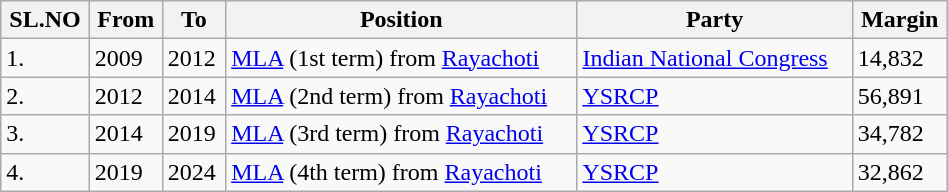<table class="wikitable sortable" width=50%>
<tr>
<th>SL.NO</th>
<th>From</th>
<th>To</th>
<th>Position</th>
<th>Party</th>
<th>Margin</th>
</tr>
<tr>
<td>1.</td>
<td>2009</td>
<td>2012</td>
<td><a href='#'>MLA</a> (1st term) from <a href='#'>Rayachoti</a></td>
<td><a href='#'>Indian National Congress</a></td>
<td>14,832</td>
</tr>
<tr>
<td>2.</td>
<td>2012</td>
<td>2014</td>
<td><a href='#'>MLA</a> (2nd term) from <a href='#'>Rayachoti</a></td>
<td><a href='#'>YSRCP</a></td>
<td>56,891</td>
</tr>
<tr>
<td>3.</td>
<td>2014</td>
<td>2019</td>
<td><a href='#'>MLA</a> (3rd term) from <a href='#'>Rayachoti</a></td>
<td><a href='#'>YSRCP</a></td>
<td>34,782</td>
</tr>
<tr>
<td>4.</td>
<td>2019</td>
<td>2024</td>
<td><a href='#'>MLA</a> (4th term) from <a href='#'>Rayachoti</a></td>
<td><a href='#'>YSRCP</a></td>
<td>32,862</td>
</tr>
</table>
